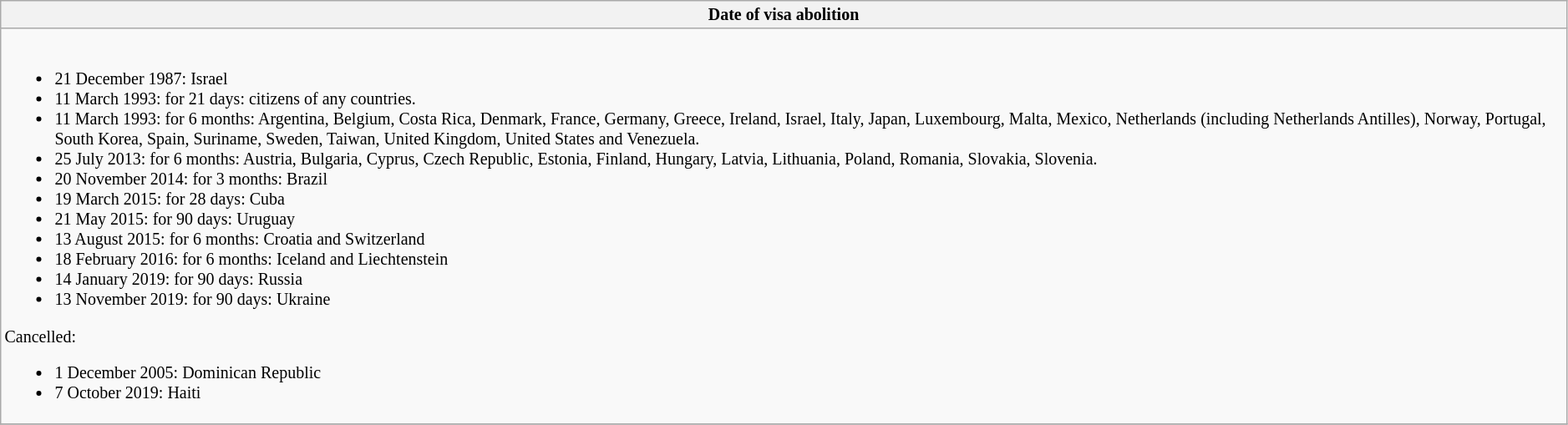<table class="wikitable collapsible collapsed" style="text-align: left; font-size: smaller; table-layout: fixed;">
<tr>
<th style="width:100%;";">Date of visa abolition</th>
</tr>
<tr>
<td><br><ul><li>21 December 1987: Israel</li><li>11 March 1993: for 21 days: citizens of any countries.</li><li>11 March 1993: for 6 months: Argentina, Belgium, Costa Rica, Denmark, France, Germany, Greece, Ireland, Israel, Italy, Japan, Luxembourg, Malta, Mexico, Netherlands (including Netherlands Antilles), Norway, Portugal, South Korea, Spain, Suriname, Sweden, Taiwan, United Kingdom, United States and Venezuela.</li><li>25 July 2013: for 6 months: Austria, Bulgaria, Cyprus, Czech Republic, Estonia, Finland, Hungary, Latvia, Lithuania, Poland, Romania, Slovakia, Slovenia.</li><li>20 November 2014: for 3 months: Brazil</li><li>19 March 2015: for 28 days: Cuba</li><li>21 May 2015: for 90 days: Uruguay</li><li>13 August 2015: for 6 months: Croatia and Switzerland</li><li>18 February 2016: for 6 months: Iceland and Liechtenstein</li><li>14 January 2019: for 90 days: Russia</li><li>13 November 2019: for 90 days: Ukraine</li></ul>Cancelled:<ul><li>1 December 2005: Dominican Republic</li><li>7 October 2019: Haiti</li></ul></td>
</tr>
<tr>
</tr>
</table>
